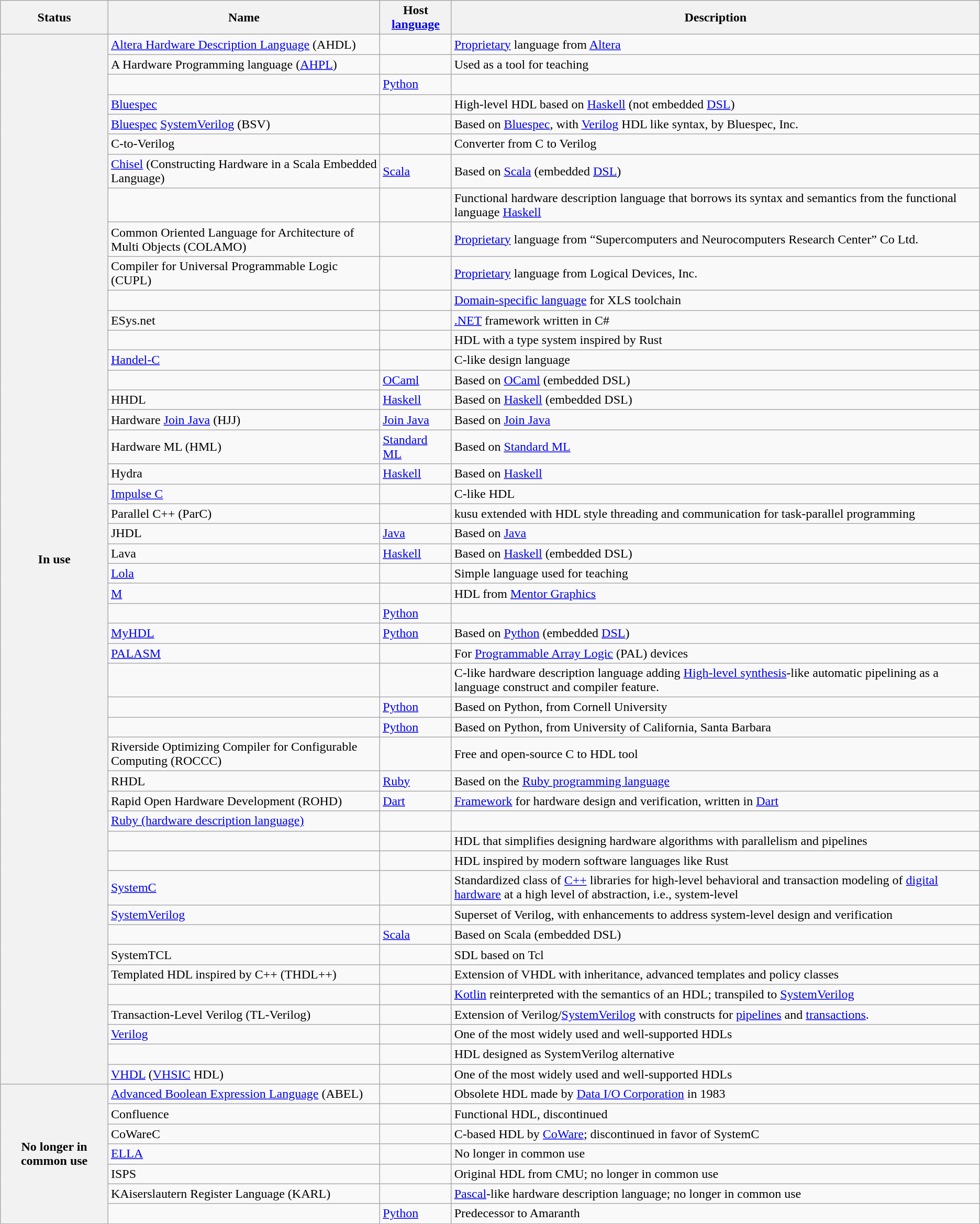<table class="sortable wikitable">
<tr>
<th>Status</th>
<th>Name</th>
<th>Host <a href='#'>language</a></th>
<th>Description</th>
</tr>
<tr>
<th rowspan="47">In use</th>
<td><a href='#'>Altera Hardware Description Language</a> (AHDL)</td>
<td></td>
<td><a href='#'>Proprietary</a> language from <a href='#'>Altera</a></td>
</tr>
<tr>
<td>A Hardware Programming language (<a href='#'>AHPL</a>)</td>
<td></td>
<td>Used as a tool for teaching</td>
</tr>
<tr>
<td></td>
<td><a href='#'>Python</a></td>
<td></td>
</tr>
<tr>
<td><a href='#'>Bluespec</a></td>
<td></td>
<td>High-level HDL based on <a href='#'>Haskell</a> (not embedded <a href='#'>DSL</a>)</td>
</tr>
<tr>
<td><a href='#'>Bluespec</a> <a href='#'>SystemVerilog</a> (BSV)</td>
<td></td>
<td>Based on <a href='#'>Bluespec</a>, with <a href='#'>Verilog</a> HDL like syntax, by Bluespec, Inc.</td>
</tr>
<tr>
<td>C-to-Verilog</td>
<td></td>
<td>Converter from C to Verilog</td>
</tr>
<tr>
<td><a href='#'>Chisel</a> (Constructing Hardware in a Scala Embedded Language)</td>
<td><a href='#'>Scala</a></td>
<td>Based on <a href='#'>Scala</a> (embedded <a href='#'>DSL</a>)</td>
</tr>
<tr>
<td></td>
<td></td>
<td>Functional hardware description language that borrows its syntax and semantics from the functional language <a href='#'>Haskell</a></td>
</tr>
<tr>
<td>Common Oriented Language for Architecture of Multi Objects (COLAMO)</td>
<td></td>
<td><a href='#'>Proprietary</a> language from “Supercomputers and Neurocomputers Research Center” Co Ltd.</td>
</tr>
<tr>
<td>Compiler for Universal Programmable Logic (CUPL)</td>
<td></td>
<td><a href='#'>Proprietary</a> language from Logical Devices, Inc.</td>
</tr>
<tr>
<td></td>
<td></td>
<td><a href='#'>Domain-specific language</a> for XLS toolchain</td>
</tr>
<tr>
<td>ESys.net</td>
<td></td>
<td><a href='#'>.NET</a> framework written in C#</td>
</tr>
<tr>
<td></td>
<td></td>
<td>HDL with a type system inspired by Rust</td>
</tr>
<tr>
<td><a href='#'>Handel-C</a></td>
<td></td>
<td>C-like design language</td>
</tr>
<tr>
<td></td>
<td><a href='#'>OCaml</a></td>
<td>Based on <a href='#'>OCaml</a> (embedded DSL)</td>
</tr>
<tr>
<td>HHDL</td>
<td><a href='#'>Haskell</a></td>
<td>Based on <a href='#'>Haskell</a> (embedded DSL)</td>
</tr>
<tr>
<td>Hardware <a href='#'>Join Java</a> (HJJ)</td>
<td><a href='#'>Join Java</a></td>
<td>Based on <a href='#'>Join Java</a></td>
</tr>
<tr>
<td>Hardware ML (HML)</td>
<td><a href='#'>Standard ML</a></td>
<td>Based on <a href='#'>Standard ML</a></td>
</tr>
<tr>
<td>Hydra</td>
<td><a href='#'>Haskell</a></td>
<td>Based on <a href='#'>Haskell</a></td>
</tr>
<tr>
<td><a href='#'>Impulse C</a></td>
<td></td>
<td>C-like HDL</td>
</tr>
<tr>
<td>Parallel C++ (ParC)</td>
<td></td>
<td>kusu extended with HDL style threading and communication for task-parallel programming</td>
</tr>
<tr>
<td>JHDL</td>
<td><a href='#'>Java</a></td>
<td>Based on <a href='#'>Java</a></td>
</tr>
<tr>
<td>Lava</td>
<td><a href='#'>Haskell</a></td>
<td>Based on <a href='#'>Haskell</a> (embedded DSL)</td>
</tr>
<tr>
<td><a href='#'>Lola</a></td>
<td></td>
<td>Simple language used for teaching</td>
</tr>
<tr>
<td><a href='#'>M</a></td>
<td></td>
<td>HDL from <a href='#'>Mentor Graphics</a></td>
</tr>
<tr>
<td></td>
<td><a href='#'>Python</a></td>
<td></td>
</tr>
<tr>
<td><a href='#'>MyHDL</a></td>
<td><a href='#'>Python</a></td>
<td>Based on <a href='#'>Python</a> (embedded <a href='#'>DSL</a>)</td>
</tr>
<tr>
<td><a href='#'>PALASM</a></td>
<td></td>
<td>For <a href='#'>Programmable Array Logic</a> (PAL) devices</td>
</tr>
<tr>
<td></td>
<td></td>
<td>C-like hardware description language adding <a href='#'>High-level synthesis</a>-like automatic pipelining as a language construct and compiler feature.</td>
</tr>
<tr>
<td></td>
<td><a href='#'>Python</a></td>
<td>Based on Python, from Cornell University</td>
</tr>
<tr>
<td></td>
<td><a href='#'>Python</a></td>
<td>Based on Python, from University of California, Santa Barbara</td>
</tr>
<tr>
<td>Riverside Optimizing Compiler for Configurable Computing (ROCCC)</td>
<td></td>
<td>Free and open-source C to HDL tool</td>
</tr>
<tr>
<td>RHDL</td>
<td><a href='#'>Ruby</a></td>
<td>Based on the <a href='#'>Ruby programming language</a></td>
</tr>
<tr>
<td>Rapid Open Hardware Development (ROHD)</td>
<td><a href='#'>Dart</a></td>
<td><a href='#'>Framework</a> for hardware design and verification, written in <a href='#'>Dart</a></td>
</tr>
<tr>
<td><a href='#'>Ruby (hardware description language)</a></td>
<td></td>
<td></td>
</tr>
<tr>
<td></td>
<td></td>
<td>HDL that simplifies designing hardware algorithms with parallelism and pipelines</td>
</tr>
<tr>
<td></td>
<td></td>
<td>HDL inspired by modern software languages like Rust</td>
</tr>
<tr>
<td><a href='#'>SystemC</a></td>
<td></td>
<td>Standardized class of <a href='#'>C++</a> libraries for high-level behavioral and transaction modeling of <a href='#'>digital hardware</a> at a high level of abstraction, i.e., system-level</td>
</tr>
<tr>
<td><a href='#'>SystemVerilog</a></td>
<td></td>
<td>Superset of Verilog, with enhancements to address system-level design and verification</td>
</tr>
<tr>
<td></td>
<td><a href='#'>Scala</a></td>
<td>Based on Scala (embedded DSL)</td>
</tr>
<tr>
<td>SystemTCL</td>
<td></td>
<td>SDL based on Tcl</td>
</tr>
<tr>
<td>Templated HDL inspired by C++ (THDL++)</td>
<td></td>
<td>Extension of VHDL with inheritance, advanced templates and policy classes</td>
</tr>
<tr>
<td></td>
<td></td>
<td><a href='#'>Kotlin</a> reinterpreted with the semantics of an HDL; transpiled to <a href='#'>SystemVerilog</a></td>
</tr>
<tr>
<td>Transaction-Level Verilog (TL-Verilog)</td>
<td></td>
<td>Extension of Verilog/<a href='#'>SystemVerilog</a> with constructs for <a href='#'>pipelines</a> and <a href='#'>transactions</a>.</td>
</tr>
<tr>
<td><a href='#'>Verilog</a></td>
<td></td>
<td>One of the most widely used and well-supported HDLs</td>
</tr>
<tr>
<td></td>
<td></td>
<td>HDL designed as SystemVerilog alternative</td>
</tr>
<tr>
<td><a href='#'>VHDL</a> (<a href='#'>VHSIC</a> HDL)</td>
<td></td>
<td>One of the most widely used and well-supported HDLs</td>
</tr>
<tr>
<th rowspan="7">No longer in common use</th>
<td><a href='#'>Advanced Boolean Expression Language</a> (ABEL)</td>
<td></td>
<td>Obsolete HDL made by <a href='#'>Data I/O Corporation</a> in 1983</td>
</tr>
<tr>
<td>Confluence</td>
<td></td>
<td>Functional HDL, discontinued</td>
</tr>
<tr>
<td>CoWareC</td>
<td></td>
<td>C-based HDL by <a href='#'>CoWare</a>; discontinued in favor of SystemC</td>
</tr>
<tr>
<td><a href='#'>ELLA</a></td>
<td></td>
<td>No longer in common use</td>
</tr>
<tr>
<td>ISPS</td>
<td></td>
<td>Original HDL from CMU; no longer in common use</td>
</tr>
<tr>
<td>KAiserslautern Register Language (KARL)</td>
<td></td>
<td><a href='#'>Pascal</a>-like hardware description language; no longer in common use</td>
</tr>
<tr>
<td></td>
<td><a href='#'>Python</a></td>
<td>Predecessor to Amaranth</td>
</tr>
</table>
